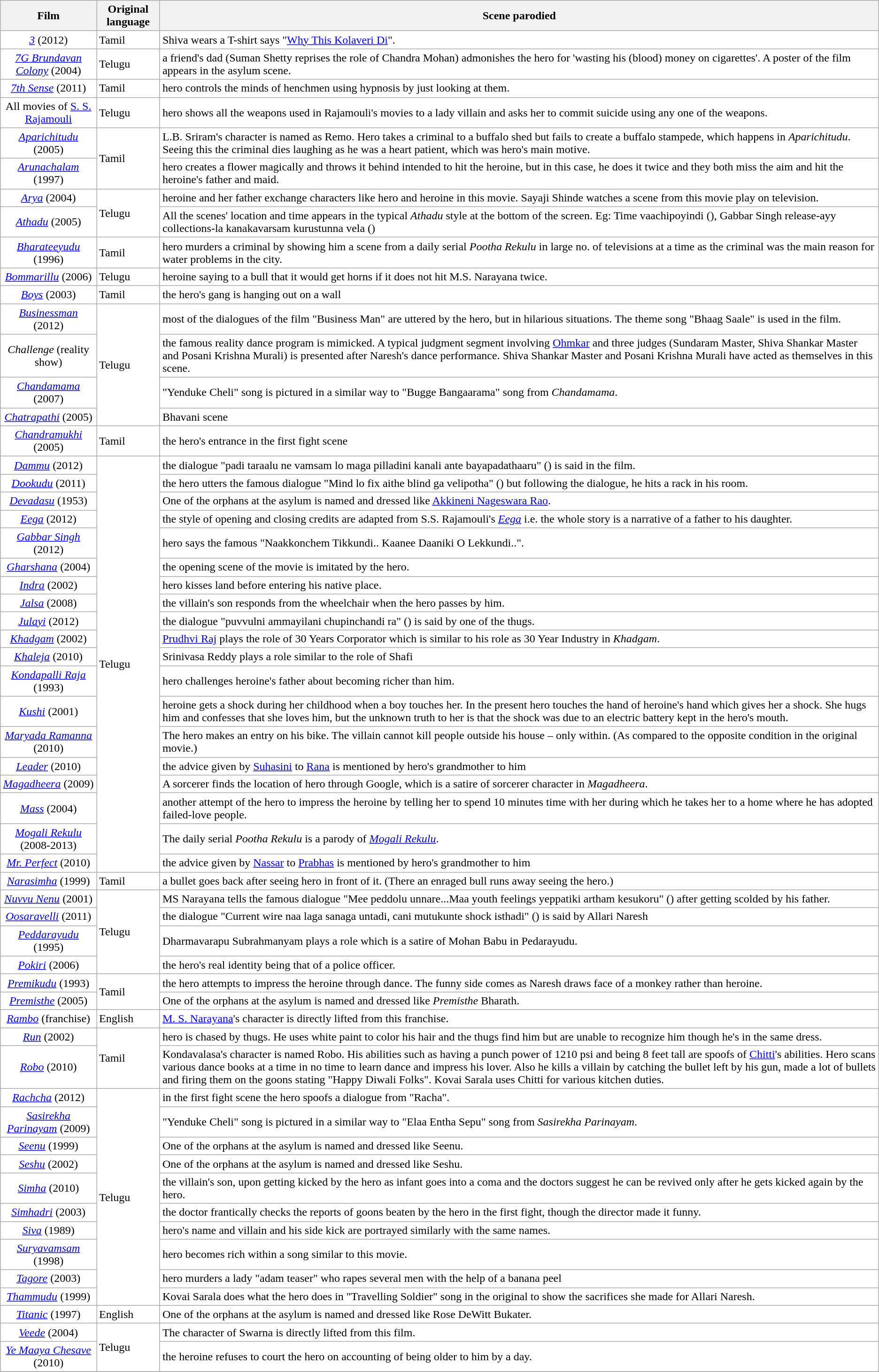<table class="wikitable" style="background:#ffffff;">
<tr>
<th>Film</th>
<th>Original language</th>
<th>Scene parodied</th>
</tr>
<tr>
<td style="text-align:center;"><em><a href='#'>3</a></em> (2012)</td>
<td>Tamil</td>
<td>Shiva wears a T-shirt says "<a href='#'>Why This Kolaveri Di</a>".</td>
</tr>
<tr>
<td style="text-align:center;"><em><a href='#'>7G Brundavan Colony</a></em> (2004)</td>
<td>Telugu</td>
<td>a friend's dad (Suman Shetty reprises the role of Chandra Mohan) admonishes the hero for 'wasting his (blood) money on cigarettes'. A poster of the film appears in the asylum scene.</td>
</tr>
<tr>
<td style="text-align:center;"><em><a href='#'>7th Sense</a></em> (2011)</td>
<td>Tamil</td>
<td>hero controls the minds of henchmen using hypnosis by just looking at them.</td>
</tr>
<tr>
<td style="text-align:center;">All movies of <a href='#'>S. S. Rajamouli</a></td>
<td>Telugu</td>
<td>hero shows all the weapons used in Rajamouli's movies to a lady villain and asks her to commit suicide using any one of the weapons.</td>
</tr>
<tr>
<td style="text-align:center;"><em><a href='#'>Aparichitudu</a></em> (2005)</td>
<td rowspan="2">Tamil</td>
<td>L.B. Sriram's character is named as Remo. Hero takes a criminal to a buffalo shed but fails to create a buffalo stampede, which happens in <em>Aparichitudu</em>. Seeing this the criminal dies laughing as he was a heart patient, which was hero's main motive.</td>
</tr>
<tr>
<td style="text-align:center;"><em><a href='#'>Arunachalam</a></em> (1997)</td>
<td>hero creates a flower magically and throws it behind intended to hit the heroine, but in this case, he does it twice and they both miss the aim and hit the heroine's father and maid.</td>
</tr>
<tr>
<td style="text-align:center;"><em><a href='#'>Arya</a></em> (2004)</td>
<td rowspan="2">Telugu</td>
<td>heroine and her father exchange characters like hero and heroine in this movie. Sayaji Shinde watches a scene from this movie play on television.</td>
</tr>
<tr>
<td style="text-align:center;"><em><a href='#'>Athadu</a></em> (2005)</td>
<td>All the scenes' location and time appears in the typical <em>Athadu</em> style at the bottom of the screen. Eg: Time vaachipoyindi (), Gabbar Singh release-ayy collections-la kanakavarsam kurustunna vela ()</td>
</tr>
<tr>
<td style="text-align:center;"><em><a href='#'>Bharateeyudu</a></em> (1996)</td>
<td>Tamil</td>
<td>hero murders a criminal by showing him a scene from a daily serial <em>Pootha Rekulu</em> in large no. of televisions at a time as the criminal was the main reason for water problems in the city.</td>
</tr>
<tr>
<td style="text-align:center;"><em><a href='#'>Bommarillu</a></em> (2006)</td>
<td>Telugu</td>
<td>heroine saying to a bull that it would get horns if it does not hit M.S. Narayana twice.</td>
</tr>
<tr>
<td style="text-align:center;"><em><a href='#'>Boys</a></em> (2003)</td>
<td>Tamil</td>
<td>the hero's gang is hanging out on a wall</td>
</tr>
<tr>
<td style="text-align:center;"><em><a href='#'>Businessman</a></em> (2012)</td>
<td rowspan="4">Telugu</td>
<td>most of the dialogues of the film "Business Man" are uttered by the hero, but in hilarious situations. The theme song "Bhaag Saale" is used in the film.</td>
</tr>
<tr>
<td style="text-align:center;"><em>Challenge</em> (reality show)</td>
<td>the famous reality dance program is mimicked. A typical judgment segment involving <a href='#'>Ohmkar</a> and three judges (Sundaram Master, Shiva Shankar Master and Posani Krishna Murali) is presented after Naresh's dance performance. Shiva Shankar Master and Posani Krishna Murali have acted as themselves in this scene.</td>
</tr>
<tr>
<td style="text-align:center;"><em><a href='#'>Chandamama</a></em> (2007)</td>
<td>"Yenduke Cheli" song is pictured in a similar way to "Bugge Bangaarama" song from <em>Chandamama</em>.</td>
</tr>
<tr>
<td style="text-align:center;"><em><a href='#'>Chatrapathi</a></em> (2005)</td>
<td>Bhavani scene</td>
</tr>
<tr>
<td style="text-align:center;"><em><a href='#'>Chandramukhi</a></em> (2005)</td>
<td>Tamil</td>
<td>the hero's entrance in the first fight scene</td>
</tr>
<tr>
<td style="text-align:center;"><em><a href='#'>Dammu</a></em> (2012)</td>
<td rowspan="19">Telugu</td>
<td>the dialogue "padi taraalu ne vamsam lo maga pilladini kanali ante bayapadathaaru" () is said in the film.</td>
</tr>
<tr>
<td style="text-align:center;"><em><a href='#'>Dookudu</a></em> (2011)</td>
<td>the hero utters the famous dialogue "Mind lo fix aithe blind ga velipotha" () but following the dialogue, he hits a rack in his room.</td>
</tr>
<tr>
<td style="text-align:center;"><em><a href='#'>Devadasu</a></em> (1953)</td>
<td>One of the orphans at the asylum is named and dressed like <a href='#'>Akkineni Nageswara Rao</a>.</td>
</tr>
<tr>
<td style="text-align:center;"><em><a href='#'>Eega</a></em> (2012)</td>
<td>the style of opening and closing credits are adapted from S.S. Rajamouli's <em><a href='#'>Eega</a></em> i.e. the whole story is a narrative of a father to his daughter.</td>
</tr>
<tr>
<td style="text-align:center;"><em><a href='#'>Gabbar Singh</a></em> (2012)</td>
<td>hero says the famous "Naakkonchem Tikkundi.. Kaanee Daaniki O Lekkundi..".</td>
</tr>
<tr>
<td style="text-align:center;"><em><a href='#'>Gharshana</a></em> (2004)</td>
<td>the opening scene of the movie is imitated by the hero.</td>
</tr>
<tr>
<td style="text-align:center;"><em><a href='#'>Indra</a></em> (2002)</td>
<td>hero kisses land before entering his native place.</td>
</tr>
<tr>
<td style="text-align:center;"><em><a href='#'>Jalsa</a></em> (2008)</td>
<td>the villain's son responds from the wheelchair when the hero passes by him.</td>
</tr>
<tr>
<td style="text-align:center;"><em><a href='#'>Julayi</a></em> (2012)</td>
<td>the dialogue "puvvulni ammayilani chupinchandi ra" () is said by one of the thugs.</td>
</tr>
<tr>
<td style="text-align:center;"><em><a href='#'>Khadgam</a></em> (2002)</td>
<td><a href='#'>Prudhvi Raj</a> plays the role of 30 Years Corporator which is similar to his role as 30 Year Industry in <em>Khadgam</em>.</td>
</tr>
<tr>
<td style="text-align:center;"><em><a href='#'>Khaleja</a></em> (2010)</td>
<td>Srinivasa Reddy plays a role similar to the role of Shafi</td>
</tr>
<tr>
<td style="text-align:center;"><em><a href='#'>Kondapalli Raja</a></em> (1993)</td>
<td>hero challenges heroine's father about becoming richer than him.</td>
</tr>
<tr>
<td style="text-align:center;"><em><a href='#'>Kushi</a></em> (2001)</td>
<td>heroine gets a shock during her childhood when a boy touches her. In the present hero touches the hand of heroine's hand which gives her a shock. She hugs him and confesses that she loves him, but the unknown truth to her is that the shock was due to an electric battery kept in the hero's mouth.</td>
</tr>
<tr>
<td style="text-align:center;"><em><a href='#'>Maryada Ramanna</a></em> (2010)</td>
<td>The hero makes an entry on his bike. The villain cannot kill people outside his house – only within. (As compared to the opposite condition in the original movie.)</td>
</tr>
<tr>
<td style="text-align:center;"><em><a href='#'>Leader</a></em> (2010)</td>
<td>the advice given by <a href='#'>Suhasini</a> to <a href='#'>Rana</a> is mentioned by hero's grandmother to him</td>
</tr>
<tr>
<td style="text-align:center;"><em><a href='#'>Magadheera</a></em> (2009)</td>
<td>A sorcerer finds the location of hero through Google, which is a satire of sorcerer character in <em>Magadheera</em>.</td>
</tr>
<tr>
<td style="text-align:center;"><em><a href='#'>Mass</a></em> (2004)</td>
<td>another attempt of the hero to impress the heroine by telling her to spend 10 minutes time with her during which he takes her to a home where he has adopted failed-love people.</td>
</tr>
<tr>
<td style="text-align:center;"><em><a href='#'>Mogali Rekulu</a></em> (2008-2013)</td>
<td>The daily serial <em>Pootha Rekulu</em> is a parody of <em><a href='#'>Mogali Rekulu</a></em>.</td>
</tr>
<tr>
<td style="text-align:center;"><em><a href='#'>Mr. Perfect</a></em> (2010)</td>
<td>the advice given by <a href='#'>Nassar</a> to <a href='#'>Prabhas</a> is mentioned by hero's grandmother to him</td>
</tr>
<tr>
<td style="text-align:center;"><em><a href='#'>Narasimha</a></em> (1999)</td>
<td>Tamil</td>
<td>a bullet goes back after seeing hero in front of it. (There an enraged bull runs away seeing the hero.)</td>
</tr>
<tr>
<td style="text-align:center;"><em><a href='#'>Nuvvu Nenu</a></em> (2001)</td>
<td rowspan="4">Telugu</td>
<td>MS Narayana tells the famous dialogue "Mee peddolu unnare...Maa youth feelings yeppatiki artham kesukoru" () after getting scolded by his father.</td>
</tr>
<tr>
<td style="text-align:center;"><em><a href='#'>Oosaravelli</a></em> (2011)</td>
<td>the dialogue "Current wire naa laga sanaga untadi, cani mutukunte shock isthadi" () is said by Allari Naresh</td>
</tr>
<tr>
<td style="text-align:center;"><em><a href='#'>Peddarayudu</a></em> (1995)</td>
<td>Dharmavarapu Subrahmanyam plays a role which is a satire of Mohan Babu in Pedarayudu.</td>
</tr>
<tr>
<td style="text-align:center;"><em><a href='#'>Pokiri</a></em> (2006)</td>
<td>the hero's real identity being that of a police officer.</td>
</tr>
<tr>
<td style="text-align:center;"><em><a href='#'>Premikudu</a></em> (1993)</td>
<td rowspan="2">Tamil</td>
<td>the hero attempts to impress the heroine through dance. The funny side comes as Naresh draws face of a monkey rather than heroine.</td>
</tr>
<tr>
<td style="text-align:center;"><em><a href='#'>Premisthe</a></em> (2005)</td>
<td>One of the orphans at the asylum is named and dressed like <em>Premisthe</em> Bharath.</td>
</tr>
<tr>
<td style="text-align:center;"><em><a href='#'>Rambo</a></em> (franchise)</td>
<td>English</td>
<td><a href='#'>M. S. Narayana</a>'s character is directly lifted from this franchise.</td>
</tr>
<tr>
<td style="text-align:center;"><em><a href='#'>Run</a></em> (2002)</td>
<td rowspan="2">Tamil</td>
<td>hero is chased by thugs. He uses white paint to color his hair and the thugs find him but are unable to recognize him though he's in the same dress.</td>
</tr>
<tr>
<td style="text-align:center;"><em><a href='#'>Robo</a></em> (2010)</td>
<td>Kondavalasa's character is named Robo. His abilities such as having a punch power of 1210 psi and being 8 feet tall are spoofs of <a href='#'>Chitti</a>'s abilities. Hero scans various dance books at a time in no time to learn dance and impress his lover. Also he kills a villain by catching the bullet left by his gun, made a lot of bullets and firing them on the goons stating "Happy Diwali Folks". Kovai Sarala uses Chitti for various kitchen duties.</td>
</tr>
<tr>
<td style="text-align:center;"><em><a href='#'>Rachcha</a></em> (2012)</td>
<td rowspan="10">Telugu</td>
<td>in the first fight scene the hero spoofs a dialogue from "Racha".</td>
</tr>
<tr>
<td style="text-align:center;"><em><a href='#'>Sasirekha Parinayam</a></em> (2009)</td>
<td>"Yenduke Cheli" song is pictured in a similar way to "Elaa Entha Sepu" song from <em>Sasirekha Parinayam</em>.</td>
</tr>
<tr>
<td style="text-align:center;"><em><a href='#'>Seenu</a></em> (1999)</td>
<td>One of the orphans at the asylum is named and dressed like Seenu.</td>
</tr>
<tr>
<td style="text-align:center;"><em><a href='#'>Seshu</a></em> (2002)</td>
<td>One of the orphans at the asylum is named and dressed like Seshu.</td>
</tr>
<tr>
<td style="text-align:center;"><em><a href='#'>Simha</a></em> (2010)</td>
<td>the villain's son, upon getting kicked by the hero as infant goes into a coma and the doctors suggest he can be revived only after he gets kicked again by the hero.</td>
</tr>
<tr>
<td style="text-align:center;"><em><a href='#'>Simhadri</a></em> (2003)</td>
<td>the doctor frantically checks the reports of goons beaten by the hero in the first fight, though the director made it funny.</td>
</tr>
<tr>
<td style="text-align:center;"><em><a href='#'>Siva</a></em> (1989)</td>
<td>hero's name and villain and his side kick are portrayed similarly with the same names.</td>
</tr>
<tr>
<td style="text-align:center;"><em><a href='#'>Suryavamsam</a></em>  (1998)</td>
<td>hero becomes rich within a song similar to this movie.</td>
</tr>
<tr>
<td style="text-align:center;"><em><a href='#'>Tagore</a></em> (2003)</td>
<td>hero murders a lady "adam teaser" who rapes several men with the help of a banana peel</td>
</tr>
<tr>
<td style="text-align:center;"><em><a href='#'>Thammudu</a></em> (1999)</td>
<td>Kovai Sarala does what the hero does in "Travelling Soldier" song in the original to show the sacrifices she made for Allari Naresh.</td>
</tr>
<tr>
<td style="text-align:center;"><em><a href='#'>Titanic</a></em> (1997)</td>
<td>English</td>
<td>One of the orphans at the asylum is named and dressed like Rose DeWitt Bukater.</td>
</tr>
<tr>
<td style="text-align:center;"><em><a href='#'>Veede</a></em> (2004)</td>
<td rowspan="2">Telugu</td>
<td>The character of Swarna is directly lifted from this film.</td>
</tr>
<tr>
<td style="text-align:center;"><em><a href='#'>Ye Maaya Chesave</a></em> (2010)</td>
<td>the heroine refuses to court the hero on accounting of being older to him by a day.</td>
</tr>
<tr>
</tr>
</table>
